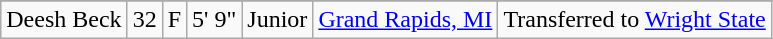<table class="wikitable sortable" border="1">
<tr align=center>
</tr>
<tr>
<td>Deesh Beck</td>
<td>32</td>
<td>F</td>
<td>5' 9"</td>
<td>Junior</td>
<td><a href='#'>Grand Rapids, MI</a></td>
<td>Transferred to <a href='#'>Wright State</a></td>
</tr>
</table>
